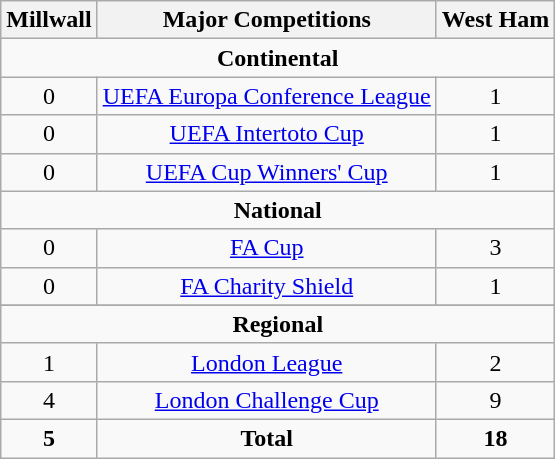<table class="sortable wikitable plainrowheaders" style="text-align:center">
<tr>
<th scope="col";>Millwall</th>
<th>Major Competitions</th>
<th scope="col";>West Ham</th>
</tr>
<tr>
<td colspan="3"><strong>Continental</strong></td>
</tr>
<tr>
<td>0</td>
<td><a href='#'>UEFA Europa Conference League</a></td>
<td>1</td>
</tr>
<tr>
<td>0</td>
<td><a href='#'>UEFA Intertoto Cup</a></td>
<td>1</td>
</tr>
<tr>
<td>0</td>
<td><a href='#'>UEFA Cup Winners' Cup</a></td>
<td>1</td>
</tr>
<tr>
<td colspan="3"><strong>National</strong></td>
</tr>
<tr>
<td>0</td>
<td><a href='#'>FA Cup</a></td>
<td>3</td>
</tr>
<tr>
<td>0</td>
<td><a href='#'>FA Charity Shield</a></td>
<td>1</td>
</tr>
<tr>
</tr>
<tr>
<td colspan="3"><strong>Regional</strong></td>
</tr>
<tr>
<td>1</td>
<td><a href='#'>London League</a></td>
<td>2</td>
</tr>
<tr>
<td>4</td>
<td><a href='#'>London Challenge Cup</a></td>
<td>9</td>
</tr>
<tr>
<td><strong>5</strong></td>
<td><strong>Total</strong></td>
<td><strong>18</strong></td>
</tr>
</table>
